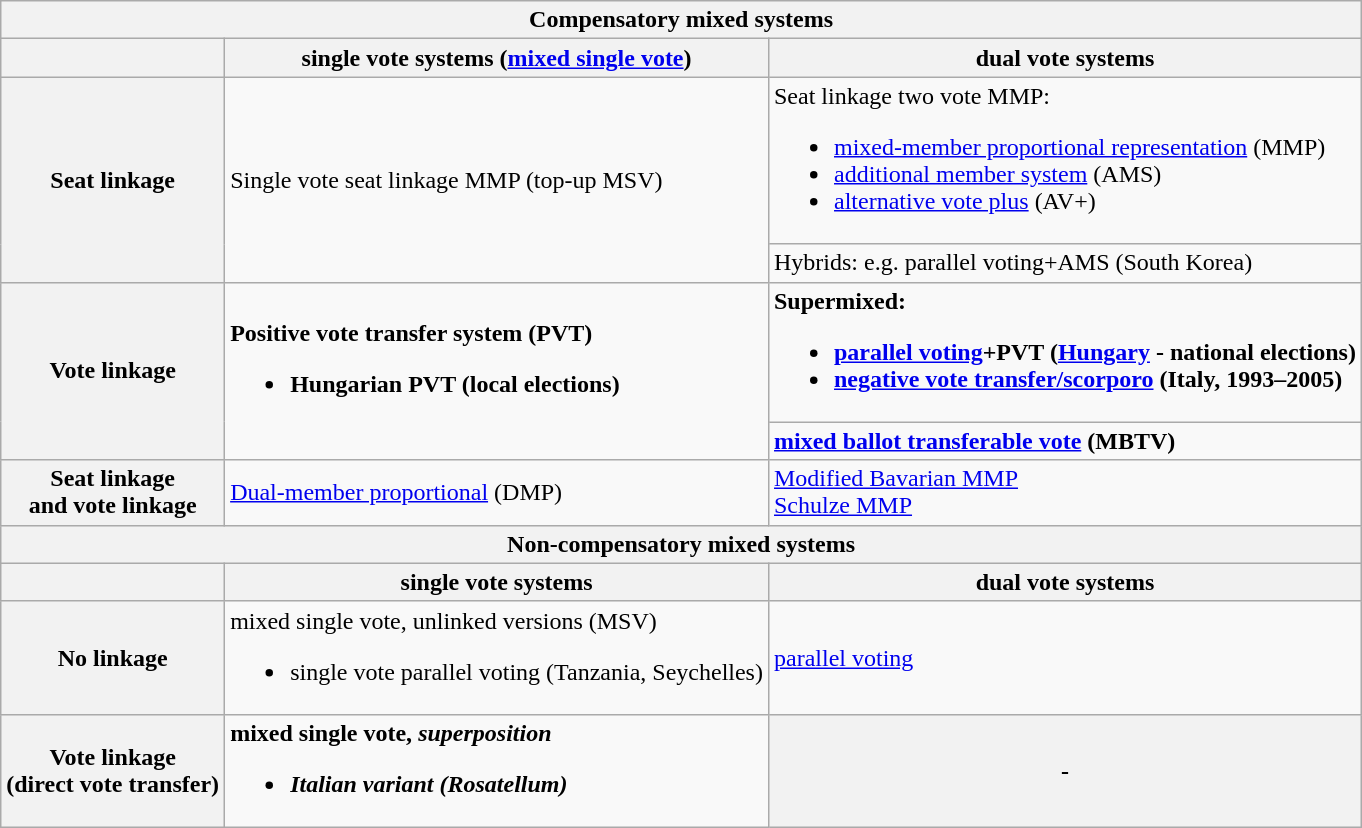<table class="wikitable">
<tr>
<th colspan="3">Compensatory mixed systems</th>
</tr>
<tr>
<th></th>
<th>single vote systems (<a href='#'>mixed single vote</a>)</th>
<th>dual vote systems</th>
</tr>
<tr>
<th rowspan="2">Seat linkage</th>
<td rowspan="2">Single vote seat linkage MMP (top-up MSV)</td>
<td>Seat linkage two vote MMP:<br><ul><li><a href='#'>mixed-member proportional representation</a> (MMP)</li><li><a href='#'>additional member system</a> (AMS)</li><li><a href='#'>alternative vote plus</a> (AV+)</li></ul></td>
</tr>
<tr>
<td>Hybrids: e.g. parallel voting+AMS (South Korea)</td>
</tr>
<tr>
<th rowspan="2">Vote linkage</th>
<td rowspan="2"><strong>Positive vote transfer system (PVT)</strong><br><ul><li><strong>Hungarian PVT (local elections)</strong></li></ul></td>
<td><strong>Supermixed:</strong><br><ul><li><strong><a href='#'>parallel voting</a>+PVT (<a href='#'>Hungary</a> - national elections)</strong></li><li><strong><a href='#'>negative vote transfer/scorporo</a> (Italy, 1993–2005)</strong></li></ul></td>
</tr>
<tr>
<td><strong><a href='#'>mixed ballot transferable vote</a> (MBTV)</strong></td>
</tr>
<tr>
<th>Seat linkage<br>and vote linkage</th>
<td><a href='#'>Dual-member proportional</a> (DMP)</td>
<td><a href='#'>Modified Bavarian MMP</a><br><a href='#'>Schulze MMP</a></td>
</tr>
<tr>
<th colspan="3">Non-compensatory mixed systems</th>
</tr>
<tr>
<th></th>
<th>single vote systems</th>
<th>dual vote systems</th>
</tr>
<tr>
<th>No linkage</th>
<td>mixed single vote, unlinked versions (MSV)<br><ul><li>single vote parallel voting (Tanzania, Seychelles)</li></ul></td>
<td><a href='#'>parallel voting</a></td>
</tr>
<tr>
<th>Vote linkage<br>(direct vote transfer)</th>
<td><strong>mixed single vote, <em>superposition<strong><em><br><ul><li></strong>Italian variant (Rosatellum)<strong></li></ul></td>
<th>-</th>
</tr>
</table>
